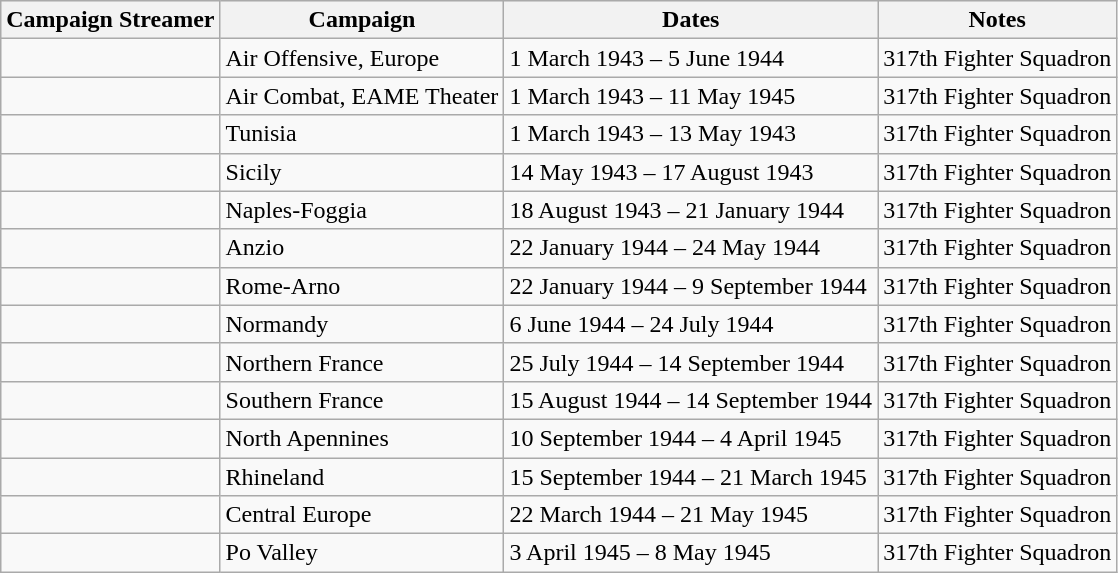<table class="wikitable">
<tr style="background:#efefef;">
<th>Campaign Streamer</th>
<th>Campaign</th>
<th>Dates</th>
<th>Notes</th>
</tr>
<tr>
<td></td>
<td>Air Offensive, Europe</td>
<td>1 March 1943 – 5 June 1944</td>
<td>317th Fighter Squadron</td>
</tr>
<tr>
<td></td>
<td>Air Combat, EAME Theater</td>
<td>1 March 1943 – 11 May 1945</td>
<td>317th Fighter Squadron</td>
</tr>
<tr>
<td></td>
<td>Tunisia</td>
<td>1 March 1943 – 13 May 1943</td>
<td>317th Fighter Squadron</td>
</tr>
<tr>
<td></td>
<td>Sicily</td>
<td>14 May 1943 – 17 August 1943</td>
<td>317th Fighter Squadron</td>
</tr>
<tr>
<td></td>
<td>Naples-Foggia</td>
<td>18 August 1943 – 21 January 1944</td>
<td>317th Fighter Squadron</td>
</tr>
<tr>
<td></td>
<td>Anzio</td>
<td>22 January 1944 – 24 May 1944</td>
<td>317th Fighter Squadron</td>
</tr>
<tr>
<td></td>
<td>Rome-Arno</td>
<td>22 January 1944 – 9 September 1944</td>
<td>317th Fighter Squadron</td>
</tr>
<tr>
<td></td>
<td>Normandy</td>
<td>6 June 1944 – 24 July 1944</td>
<td>317th Fighter Squadron</td>
</tr>
<tr>
<td></td>
<td>Northern France</td>
<td>25 July 1944 – 14 September 1944</td>
<td>317th Fighter Squadron</td>
</tr>
<tr>
<td></td>
<td>Southern France</td>
<td>15 August 1944 – 14 September 1944</td>
<td>317th Fighter Squadron</td>
</tr>
<tr>
<td></td>
<td>North Apennines</td>
<td>10 September 1944 – 4 April 1945</td>
<td>317th Fighter Squadron</td>
</tr>
<tr>
<td></td>
<td>Rhineland</td>
<td>15 September 1944 – 21 March 1945</td>
<td>317th Fighter Squadron</td>
</tr>
<tr>
<td></td>
<td>Central Europe</td>
<td>22 March 1944 – 21 May 1945</td>
<td>317th Fighter Squadron</td>
</tr>
<tr>
<td></td>
<td>Po Valley</td>
<td>3 April 1945 – 8 May 1945</td>
<td>317th Fighter Squadron</td>
</tr>
</table>
